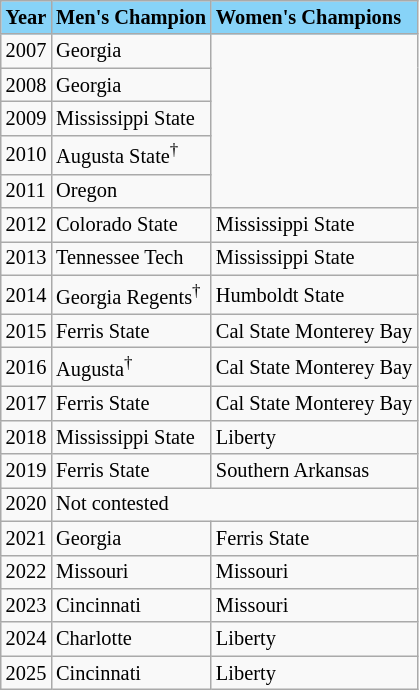<table class="wikitable" style="font-size:85%;">
<tr ! style="background-color: #87D3F8;">
<td><strong>Year</strong></td>
<td><strong>Men's Champion</strong></td>
<td><strong>Women's Champions</strong></td>
</tr>
<tr --->
<td>2007</td>
<td>Georgia</td>
<td rowspan=5></td>
</tr>
<tr --->
<td>2008</td>
<td>Georgia</td>
</tr>
<tr --->
<td>2009</td>
<td>Mississippi State</td>
</tr>
<tr --->
<td>2010</td>
<td>Augusta State<sup>†</sup></td>
</tr>
<tr --->
<td>2011</td>
<td>Oregon</td>
</tr>
<tr --->
<td>2012</td>
<td>Colorado State</td>
<td>Mississippi State</td>
</tr>
<tr --->
<td>2013</td>
<td>Tennessee Tech</td>
<td>Mississippi State</td>
</tr>
<tr --->
<td>2014</td>
<td>Georgia Regents<sup>†</sup></td>
<td>Humboldt State</td>
</tr>
<tr --->
<td>2015</td>
<td>Ferris State</td>
<td>Cal State Monterey Bay</td>
</tr>
<tr --->
<td>2016</td>
<td>Augusta<sup>†</sup></td>
<td>Cal State Monterey Bay</td>
</tr>
<tr --->
<td>2017</td>
<td>Ferris State</td>
<td>Cal State Monterey Bay</td>
</tr>
<tr --->
<td>2018</td>
<td>Mississippi State</td>
<td>Liberty</td>
</tr>
<tr --->
<td>2019</td>
<td>Ferris State</td>
<td>Southern Arkansas</td>
</tr>
<tr --->
<td>2020</td>
<td colspan=2>Not contested</td>
</tr>
<tr --->
<td>2021</td>
<td>Georgia</td>
<td>Ferris State</td>
</tr>
<tr --->
<td>2022</td>
<td>Missouri</td>
<td>Missouri</td>
</tr>
<tr --->
<td>2023</td>
<td>Cincinnati</td>
<td>Missouri</td>
</tr>
<tr --->
<td>2024</td>
<td>Charlotte</td>
<td>Liberty</td>
</tr>
<tr --->
<td>2025</td>
<td>Cincinnati</td>
<td>Liberty</td>
</tr>
</table>
